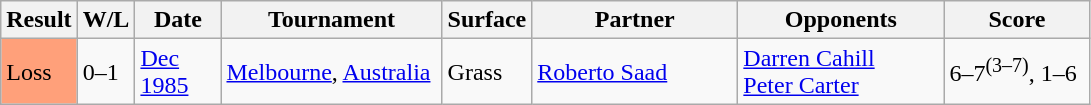<table class="sortable wikitable">
<tr>
<th style="width:40px">Result</th>
<th style="width:30px" class="unsortable">W/L</th>
<th style="width:50px">Date</th>
<th style="width:140px">Tournament</th>
<th style="width:50px">Surface</th>
<th style="width:130px">Partner</th>
<th style="width:130px">Opponents</th>
<th style="width:90px" class="unsortable">Score</th>
</tr>
<tr>
<td style="background:#ffa07a;">Loss</td>
<td>0–1</td>
<td><a href='#'>Dec 1985</a></td>
<td><a href='#'>Melbourne</a>, <a href='#'>Australia</a></td>
<td>Grass</td>
<td> <a href='#'>Roberto Saad</a></td>
<td> <a href='#'>Darren Cahill</a><br> <a href='#'>Peter Carter</a></td>
<td>6–7<sup>(3–7)</sup>, 1–6</td>
</tr>
</table>
